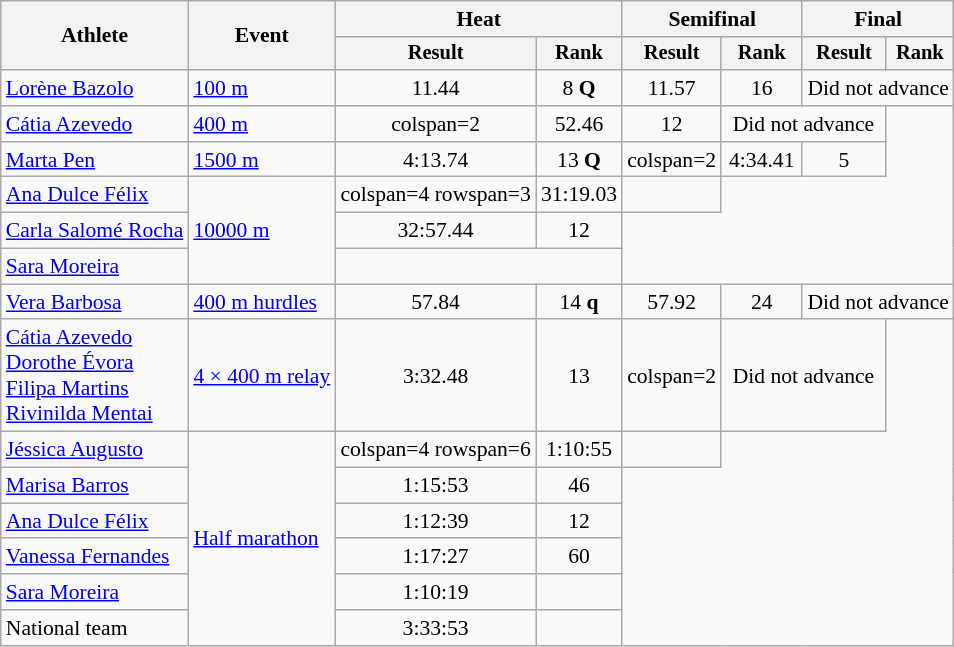<table class=wikitable style="font-size:90%">
<tr>
<th rowspan=2>Athlete</th>
<th rowspan=2>Event</th>
<th colspan=2>Heat</th>
<th colspan=2>Semifinal</th>
<th colspan=2>Final</th>
</tr>
<tr style="font-size:95%">
<th>Result</th>
<th>Rank</th>
<th>Result</th>
<th>Rank</th>
<th>Result</th>
<th>Rank</th>
</tr>
<tr align=center>
<td align=left><a href='#'>Lorène Bazolo</a></td>
<td align=left><a href='#'>100 m</a></td>
<td>11.44</td>
<td>8 <strong>Q</strong></td>
<td>11.57</td>
<td>16</td>
<td colspan=2>Did not advance</td>
</tr>
<tr align=center>
<td align=left><a href='#'>Cátia Azevedo</a></td>
<td align=left><a href='#'>400 m</a></td>
<td>colspan=2 </td>
<td>52.46</td>
<td>12</td>
<td colspan=2>Did not advance</td>
</tr>
<tr align=center>
<td align=left><a href='#'>Marta Pen</a></td>
<td align=left><a href='#'>1500 m</a></td>
<td>4:13.74</td>
<td>13 <strong>Q</strong></td>
<td>colspan=2 </td>
<td>4:34.41</td>
<td>5</td>
</tr>
<tr align=center>
<td align=left><a href='#'>Ana Dulce Félix</a></td>
<td align=left rowspan=3><a href='#'>10000 m</a></td>
<td>colspan=4 rowspan=3 </td>
<td>31:19.03 <strong></strong></td>
<td></td>
</tr>
<tr align=center>
<td align=left><a href='#'>Carla Salomé Rocha</a></td>
<td>32:57.44</td>
<td>12</td>
</tr>
<tr align=center>
<td align=left><a href='#'>Sara Moreira</a></td>
<td colspan=2></td>
</tr>
<tr align=center>
<td align=left><a href='#'>Vera Barbosa</a></td>
<td align=left><a href='#'>400 m hurdles</a></td>
<td>57.84</td>
<td>14 <strong>q</strong></td>
<td>57.92</td>
<td>24</td>
<td colspan=2>Did not advance</td>
</tr>
<tr align=center>
<td align=left><a href='#'>Cátia Azevedo</a><br><a href='#'>Dorothe Évora</a><br><a href='#'>Filipa Martins</a><br><a href='#'>Rivinilda Mentai</a></td>
<td align=left><a href='#'>4 × 400 m relay</a></td>
<td>3:32.48 </td>
<td>13</td>
<td>colspan=2 </td>
<td colspan=2>Did not advance</td>
</tr>
<tr align=center>
<td align=left><a href='#'>Jéssica Augusto</a></td>
<td align=left rowspan=6><a href='#'>Half marathon</a></td>
<td>colspan=4 rowspan=6 </td>
<td>1:10:55 <strong></strong></td>
<td></td>
</tr>
<tr align=center>
<td align=left><a href='#'>Marisa Barros</a></td>
<td>1:15:53</td>
<td>46</td>
</tr>
<tr align=center>
<td align=left><a href='#'>Ana Dulce Félix</a></td>
<td>1:12:39 <strong></strong></td>
<td>12</td>
</tr>
<tr align=center>
<td align=left><a href='#'>Vanessa Fernandes</a></td>
<td>1:17:27</td>
<td>60</td>
</tr>
<tr align=center>
<td align=left><a href='#'>Sara Moreira</a></td>
<td>1:10:19</td>
<td></td>
</tr>
<tr align=center>
<td align=left>National team</td>
<td>3:33:53</td>
<td></td>
</tr>
</table>
